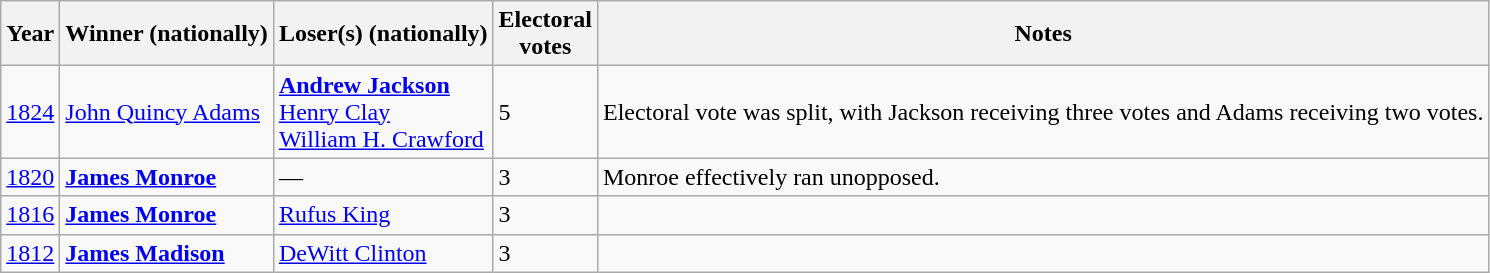<table class="wikitable sortable">
<tr>
<th data-sort-type="number">Year</th>
<th>Winner (nationally)</th>
<th>Loser(s) (nationally)</th>
<th data-sort-type="number">Electoral<br>votes</th>
<th class="unsortable">Notes</th>
</tr>
<tr>
<td><a href='#'>1824</a></td>
<td><a href='#'>John Quincy Adams</a></td>
<td><strong><a href='#'>Andrew Jackson</a></strong><br><a href='#'>Henry Clay</a><br><a href='#'>William H. Crawford</a></td>
<td>5</td>
<td>Electoral vote was split, with Jackson receiving three votes and Adams receiving two votes.</td>
</tr>
<tr>
<td><a href='#'>1820</a></td>
<td><strong><a href='#'>James Monroe</a></strong></td>
<td>—</td>
<td>3</td>
<td>Monroe effectively ran unopposed.</td>
</tr>
<tr>
<td><a href='#'>1816</a></td>
<td><strong><a href='#'>James Monroe</a></strong></td>
<td><a href='#'>Rufus King</a></td>
<td>3</td>
<td></td>
</tr>
<tr>
<td><a href='#'>1812</a></td>
<td><strong><a href='#'>James Madison</a></strong></td>
<td><a href='#'>DeWitt Clinton</a></td>
<td>3</td>
<td></td>
</tr>
</table>
